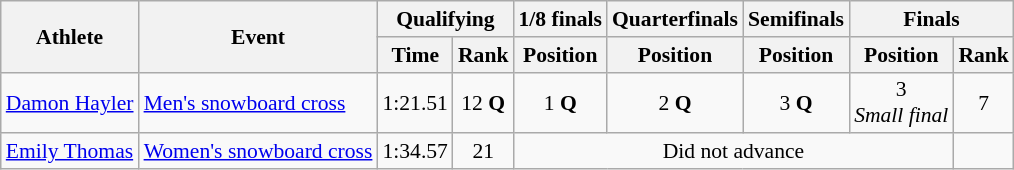<table class="wikitable" style="font-size:90%">
<tr>
<th rowspan="2">Athlete</th>
<th rowspan="2">Event</th>
<th colspan="2">Qualifying</th>
<th>1/8 finals</th>
<th>Quarterfinals</th>
<th>Semifinals</th>
<th colspan=2>Finals</th>
</tr>
<tr>
<th>Time</th>
<th>Rank</th>
<th>Position</th>
<th>Position</th>
<th>Position</th>
<th>Position</th>
<th>Rank</th>
</tr>
<tr>
<td><a href='#'>Damon Hayler</a></td>
<td><a href='#'>Men's snowboard cross</a></td>
<td style="text-align:center;">1:21.51</td>
<td style="text-align:center;">12 <strong>Q</strong></td>
<td style="text-align:center;">1 <strong>Q</strong></td>
<td style="text-align:center;">2 <strong>Q</strong></td>
<td style="text-align:center;">3 <strong>Q</strong></td>
<td style="text-align:center;">3 <br> <em>Small final</em></td>
<td style="text-align:center;">7</td>
</tr>
<tr>
<td><a href='#'>Emily Thomas</a></td>
<td><a href='#'>Women's snowboard cross</a></td>
<td style="text-align:center;">1:34.57</td>
<td style="text-align:center;">21</td>
<td colspan="4" style="text-align:center;">Did not advance</td>
</tr>
</table>
